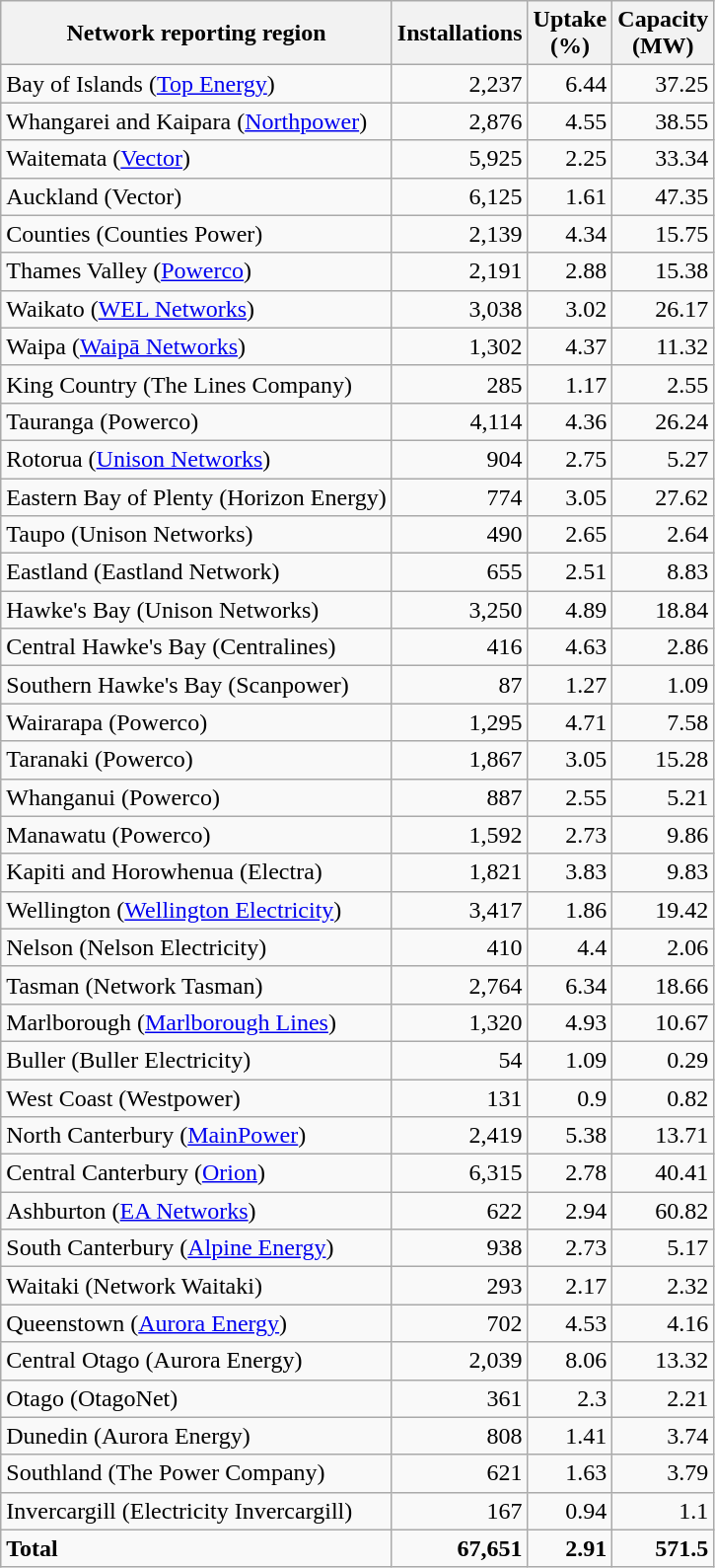<table class="wikitable sortable" style="text-align:right;">
<tr>
<th>Network reporting region</th>
<th>Installations</th>
<th>Uptake<br>(%)</th>
<th>Capacity<br>(MW)</th>
</tr>
<tr>
<td style="text-align:left;">Bay of Islands (<a href='#'>Top Energy</a>)</td>
<td>2,237</td>
<td>6.44</td>
<td>37.25</td>
</tr>
<tr>
<td style="text-align:left;">Whangarei and Kaipara (<a href='#'>Northpower</a>)</td>
<td>2,876</td>
<td>4.55</td>
<td>38.55</td>
</tr>
<tr>
<td style="text-align:left;">Waitemata (<a href='#'>Vector</a>)</td>
<td>5,925</td>
<td>2.25</td>
<td>33.34</td>
</tr>
<tr>
<td style="text-align:left;">Auckland (Vector)</td>
<td>6,125</td>
<td>1.61</td>
<td>47.35</td>
</tr>
<tr>
<td style="text-align:left;">Counties (Counties Power)</td>
<td>2,139</td>
<td>4.34</td>
<td>15.75</td>
</tr>
<tr>
<td style="text-align:left;">Thames Valley (<a href='#'>Powerco</a>)</td>
<td>2,191</td>
<td>2.88</td>
<td>15.38</td>
</tr>
<tr>
<td style="text-align:left;">Waikato (<a href='#'>WEL Networks</a>)</td>
<td>3,038</td>
<td>3.02</td>
<td>26.17</td>
</tr>
<tr>
<td style="text-align:left;">Waipa (<a href='#'>Waipā Networks</a>)</td>
<td>1,302</td>
<td>4.37</td>
<td>11.32</td>
</tr>
<tr>
<td style="text-align:left;">King Country (The Lines Company)</td>
<td>285</td>
<td>1.17</td>
<td>2.55</td>
</tr>
<tr>
<td style="text-align:left;">Tauranga (Powerco)</td>
<td>4,114</td>
<td>4.36</td>
<td>26.24</td>
</tr>
<tr>
<td style="text-align:left;">Rotorua (<a href='#'>Unison Networks</a>)</td>
<td>904</td>
<td>2.75</td>
<td>5.27</td>
</tr>
<tr>
<td style="text-align:left;">Eastern Bay of Plenty (Horizon Energy)</td>
<td>774</td>
<td>3.05</td>
<td>27.62</td>
</tr>
<tr>
<td style="text-align:left;">Taupo (Unison Networks)</td>
<td>490</td>
<td>2.65</td>
<td>2.64</td>
</tr>
<tr>
<td style="text-align:left;">Eastland (Eastland Network)</td>
<td>655</td>
<td>2.51</td>
<td>8.83</td>
</tr>
<tr>
<td style="text-align:left;">Hawke's Bay (Unison Networks)</td>
<td>3,250</td>
<td>4.89</td>
<td>18.84</td>
</tr>
<tr>
<td style="text-align:left;">Central Hawke's Bay (Centralines)</td>
<td>416</td>
<td>4.63</td>
<td>2.86</td>
</tr>
<tr>
<td style="text-align:left;">Southern Hawke's Bay (Scanpower)</td>
<td>87</td>
<td>1.27</td>
<td>1.09</td>
</tr>
<tr>
<td style="text-align:left;">Wairarapa (Powerco)</td>
<td>1,295</td>
<td>4.71</td>
<td>7.58</td>
</tr>
<tr>
<td style="text-align:left;">Taranaki (Powerco)</td>
<td>1,867</td>
<td>3.05</td>
<td>15.28</td>
</tr>
<tr>
<td style="text-align:left;">Whanganui (Powerco)</td>
<td>887</td>
<td>2.55</td>
<td>5.21</td>
</tr>
<tr>
<td style="text-align:left;">Manawatu (Powerco)</td>
<td>1,592</td>
<td>2.73</td>
<td>9.86</td>
</tr>
<tr>
<td style="text-align:left;">Kapiti and Horowhenua (Electra)</td>
<td>1,821</td>
<td>3.83</td>
<td>9.83</td>
</tr>
<tr>
<td style="text-align:left;">Wellington (<a href='#'>Wellington Electricity</a>)</td>
<td>3,417</td>
<td>1.86</td>
<td>19.42</td>
</tr>
<tr>
<td style="text-align:left;">Nelson (Nelson Electricity)</td>
<td>410</td>
<td>4.4</td>
<td>2.06</td>
</tr>
<tr>
<td style="text-align:left;">Tasman (Network Tasman)</td>
<td>2,764</td>
<td>6.34</td>
<td>18.66</td>
</tr>
<tr>
<td style="text-align:left;">Marlborough (<a href='#'>Marlborough Lines</a>)</td>
<td>1,320</td>
<td>4.93</td>
<td>10.67</td>
</tr>
<tr>
<td style="text-align:left;">Buller (Buller Electricity)</td>
<td>54</td>
<td>1.09</td>
<td>0.29</td>
</tr>
<tr>
<td style="text-align:left;">West Coast (Westpower)</td>
<td>131</td>
<td>0.9</td>
<td>0.82</td>
</tr>
<tr>
<td style="text-align:left;">North Canterbury (<a href='#'>MainPower</a>)</td>
<td>2,419</td>
<td>5.38</td>
<td>13.71</td>
</tr>
<tr>
<td style="text-align:left;">Central Canterbury (<a href='#'>Orion</a>)</td>
<td>6,315</td>
<td>2.78</td>
<td>40.41</td>
</tr>
<tr>
<td style="text-align:left;">Ashburton (<a href='#'>EA Networks</a>)</td>
<td>622</td>
<td>2.94</td>
<td>60.82</td>
</tr>
<tr>
<td style="text-align:left;">South Canterbury (<a href='#'>Alpine Energy</a>)</td>
<td>938</td>
<td>2.73</td>
<td>5.17</td>
</tr>
<tr>
<td style="text-align:left;">Waitaki (Network Waitaki)</td>
<td>293</td>
<td>2.17</td>
<td>2.32</td>
</tr>
<tr>
<td style="text-align:left;">Queenstown (<a href='#'>Aurora Energy</a>)</td>
<td>702</td>
<td>4.53</td>
<td>4.16</td>
</tr>
<tr>
<td style="text-align:left;">Central Otago (Aurora Energy)</td>
<td>2,039</td>
<td>8.06</td>
<td>13.32</td>
</tr>
<tr>
<td style="text-align:left;">Otago (OtagoNet)</td>
<td>361</td>
<td>2.3</td>
<td>2.21</td>
</tr>
<tr>
<td style="text-align:left;">Dunedin (Aurora Energy)</td>
<td>808</td>
<td>1.41</td>
<td>3.74</td>
</tr>
<tr>
<td style="text-align:left;">Southland (The Power Company)</td>
<td>621</td>
<td>1.63</td>
<td>3.79</td>
</tr>
<tr>
<td style="text-align:left;">Invercargill (Electricity Invercargill)</td>
<td>167</td>
<td>0.94</td>
<td>1.1</td>
</tr>
<tr>
<td style="text-align:left;"><strong>Total</strong></td>
<td><strong>67,651</strong></td>
<td><strong>2.91</strong></td>
<td><strong>571.5</strong></td>
</tr>
</table>
